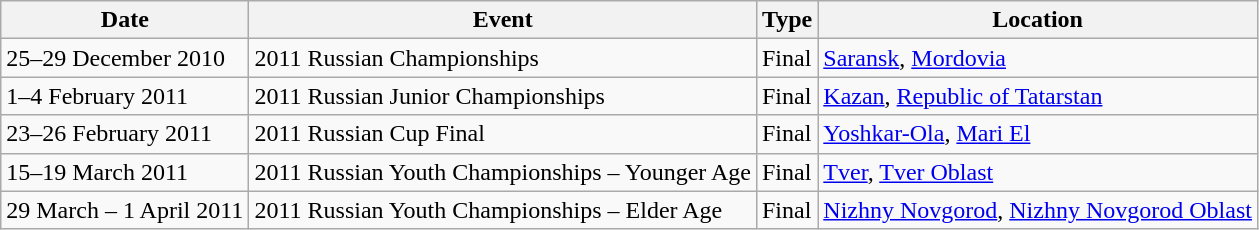<table class="wikitable">
<tr>
<th>Date</th>
<th>Event</th>
<th>Type</th>
<th>Location</th>
</tr>
<tr>
<td>25–29 December 2010</td>
<td>2011 Russian Championships</td>
<td>Final</td>
<td><a href='#'>Saransk</a>, <a href='#'>Mordovia</a></td>
</tr>
<tr>
<td>1–4 February 2011</td>
<td>2011 Russian Junior Championships</td>
<td>Final</td>
<td><a href='#'>Kazan</a>, <a href='#'>Republic of Tatarstan</a></td>
</tr>
<tr>
<td>23–26 February 2011</td>
<td>2011 Russian Cup Final</td>
<td>Final</td>
<td><a href='#'>Yoshkar-Ola</a>, <a href='#'>Mari El</a></td>
</tr>
<tr>
<td>15–19 March 2011</td>
<td>2011 Russian Youth Championships – Younger Age</td>
<td>Final</td>
<td><a href='#'>Tver</a>, <a href='#'>Tver Oblast</a></td>
</tr>
<tr>
<td>29 March – 1 April 2011</td>
<td>2011 Russian Youth Championships – Elder Age</td>
<td>Final</td>
<td><a href='#'>Nizhny Novgorod</a>, <a href='#'>Nizhny Novgorod Oblast</a></td>
</tr>
</table>
